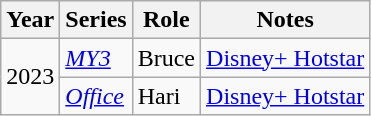<table class="wikitable sortable">
<tr>
<th>Year</th>
<th>Series</th>
<th>Role</th>
<th>Notes</th>
</tr>
<tr>
<td rowspan="2">2023</td>
<td><em><a href='#'>MY3</a></em></td>
<td>Bruce</td>
<td><a href='#'>Disney+ Hotstar</a></td>
</tr>
<tr>
<td><em><a href='#'>Office</a></em></td>
<td>Hari</td>
<td><a href='#'>Disney+ Hotstar</a></td>
</tr>
</table>
